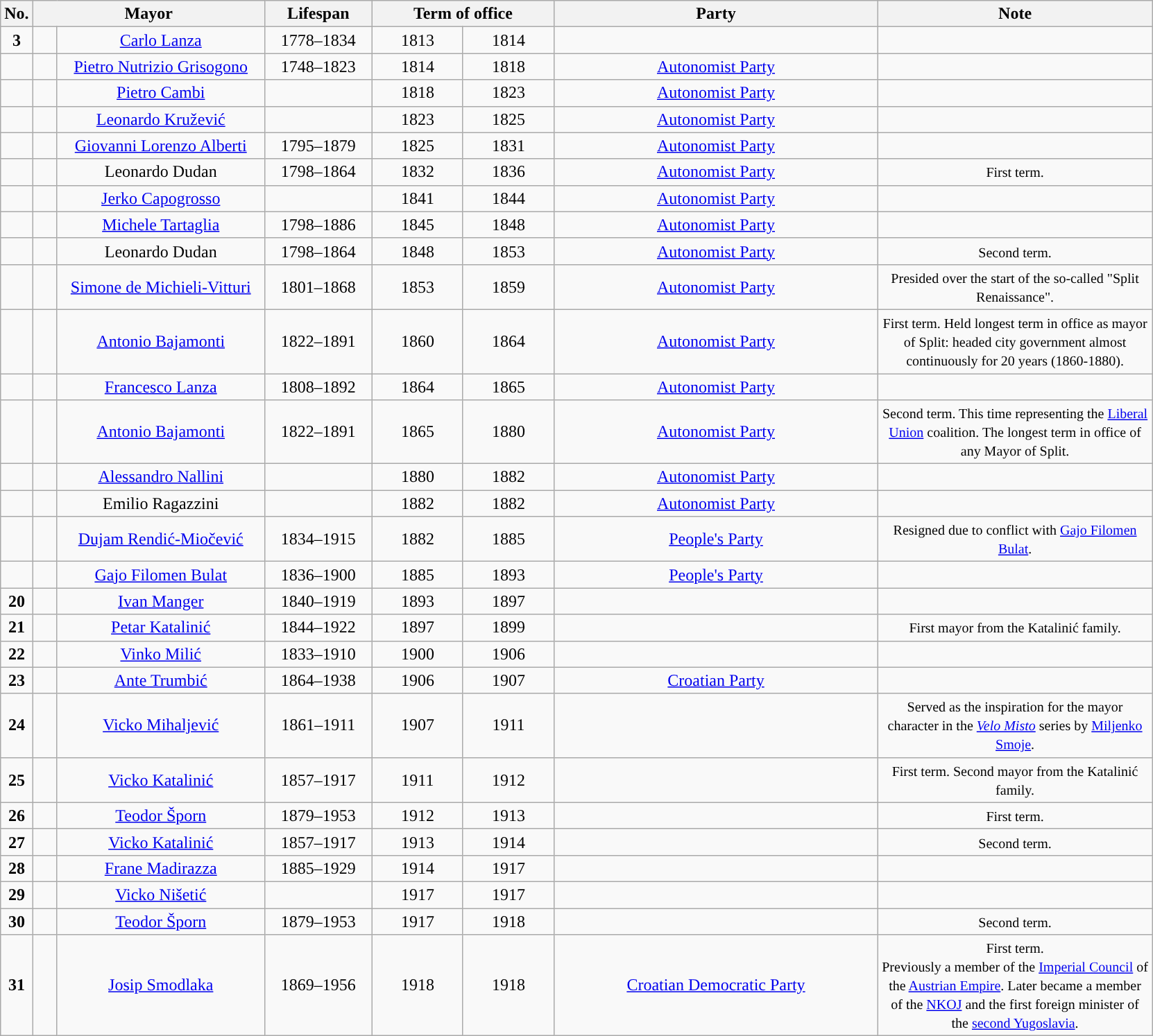<table class="wikitable" style="text-align:center;">
<tr>
<th>No.</th>
<th colspan=2>Mayor</th>
<th>Lifespan</th>
<th colspan=2>Term of office</th>
<th>Party</th>
<th>Note</th>
</tr>
<tr>
<td style="background: ; width:1em"><strong>3</strong></td>
<td style="width:1em;"></td>
<td style="width:12em;"><a href='#'>Carlo Lanza</a></td>
<td style="width:6em;">1778–1834</td>
<td style="width:5em;"><small></small>1813</td>
<td style="width:5em;"><small></small>1814</td>
<td style="width:19em;"></td>
<td style="width:16em;"><small></small></td>
</tr>
<tr>
<td style="background: "></td>
<td style="width:1em;"></td>
<td style="width:12em;"><a href='#'>Pietro Nutrizio Grisogono</a></td>
<td style="width:6em;">1748–1823</td>
<td style="width:5em;"><small></small>1814</td>
<td style="width:5em;"><small></small>1818</td>
<td style="width:19em;"><a href='#'>Autonomist Party</a></td>
<td style="width:16em;"><small></small></td>
</tr>
<tr>
<td style="background: "></td>
<td style="width:1em;"></td>
<td style="width:12em;"><a href='#'>Pietro Cambi</a></td>
<td style="width:6em;"></td>
<td style="width:5em;"><small></small>1818</td>
<td style="width:5em;"><small></small>1823</td>
<td style="width:19em;"><a href='#'>Autonomist Party</a></td>
<td style="width:16em;"><small></small></td>
</tr>
<tr>
<td style="background: "></td>
<td style="width:1em;"></td>
<td style="width:12em;"><a href='#'>Leonardo Kružević</a></td>
<td style="width:6em;"></td>
<td style="width:5em;"><small></small>1823</td>
<td style="width:5em;"><small></small>1825</td>
<td style="width:19em;"><a href='#'>Autonomist Party</a></td>
<td style="width:16em;"><small></small></td>
</tr>
<tr>
<td style="background: "></td>
<td style="width:1em;"></td>
<td style="width:12em;"><a href='#'>Giovanni Lorenzo Alberti</a></td>
<td style="width:6em;">1795–1879</td>
<td style="width:5em;"><small></small>1825</td>
<td style="width:5em;"><small></small>1831</td>
<td style="width:19em;"><a href='#'>Autonomist Party</a></td>
<td style="width:16em;"><small></small></td>
</tr>
<tr>
<td style="background: "></td>
<td style="width:1em;"></td>
<td style="width:12em;">Leonardo Dudan</td>
<td style="width:6em;">1798–1864</td>
<td style="width:5em;"><small></small>1832</td>
<td style="width:5em;"><small></small>1836</td>
<td style="width:19em;"><a href='#'>Autonomist Party</a></td>
<td style="width:16em;"><small>First term.</small></td>
</tr>
<tr>
<td style="background: "></td>
<td style="width:1em;"></td>
<td style="width:12em;"><a href='#'>Jerko Capogrosso</a></td>
<td style="width:6em;"></td>
<td style="width:5em;"><small></small>1841</td>
<td style="width:5em;"><small></small>1844</td>
<td style="width:19em;"><a href='#'>Autonomist Party</a></td>
<td style="width:16em;"><small></small></td>
</tr>
<tr>
<td style="background: "></td>
<td style="width:1em;"></td>
<td style="width:12em;"><a href='#'>Michele Tartaglia</a></td>
<td style="width:6em;">1798–1886</td>
<td style="width:5em;"><small></small>1845</td>
<td style="width:5em;"><small></small>1848</td>
<td style="width:19em;"><a href='#'>Autonomist Party</a></td>
<td style="width:16em;"><small></small></td>
</tr>
<tr>
<td style="background: "></td>
<td style="width:1em;"></td>
<td style="width:12em;">Leonardo Dudan</td>
<td style="width:6em;">1798–1864</td>
<td style="width:5em;"><small></small>1848</td>
<td style="width:5em;"><small></small>1853</td>
<td style="width:19em;"><a href='#'>Autonomist Party</a></td>
<td style="width:16em;"><small>Second term.</small></td>
</tr>
<tr>
<td style="background: "></td>
<td style="width:1em;"></td>
<td style="width:12em;"><a href='#'>Simone de Michieli-Vitturi</a></td>
<td style="width:6em;">1801–1868</td>
<td style="width:5em;"><small></small>1853</td>
<td style="width:5em;"><small></small>1859</td>
<td style="width:19em;"><a href='#'>Autonomist Party</a></td>
<td style="width:16em;"><small>Presided over the start of the so-called "Split Renaissance".</small></td>
</tr>
<tr>
<td style="background: "></td>
<td style="width:1em;"></td>
<td style="width:12em;"><a href='#'>Antonio Bajamonti</a></td>
<td style="width:6em;">1822–1891</td>
<td style="width:5em;"><small></small>1860</td>
<td style="width:5em;"><small></small>1864</td>
<td style="width:19em;"><a href='#'>Autonomist Party</a></td>
<td style="width:16em;"><small>First term. Held longest term in office as mayor of Split: headed city government almost continuously for 20 years (1860-1880).</small></td>
</tr>
<tr>
<td style="background: "></td>
<td style="width:1em;"></td>
<td style="width:12em;"><a href='#'>Francesco Lanza</a></td>
<td style="width:6em;">1808–1892</td>
<td style="width:5em;"><small></small>1864</td>
<td style="width:5em;"><small></small>1865</td>
<td style="width:19em;"><a href='#'>Autonomist Party</a></td>
<td style="width:16em;"><small></small></td>
</tr>
<tr>
<td style="background: "></td>
<td style="width:1em;"></td>
<td style="width:12em;"><a href='#'>Antonio Bajamonti</a></td>
<td style="width:6em;">1822–1891</td>
<td style="width:5em;"><small></small>1865</td>
<td style="width:5em;"><small></small>1880</td>
<td style="width:19em;"><a href='#'>Autonomist Party</a></td>
<td style="width:16em;"><small>Second term. This time representing the <a href='#'>Liberal Union</a> coalition. The longest term in office of any Mayor of Split.</small></td>
</tr>
<tr>
<td style="background: "></td>
<td style="width:1em;"></td>
<td style="width:12em;"><a href='#'>Alessandro Nallini</a></td>
<td style="width:6em;"></td>
<td style="width:5em;"><small></small>1880</td>
<td style="width:5em;"><small></small>1882</td>
<td style="width:19em;"><a href='#'>Autonomist Party</a></td>
<td style="width:16em;"><small></small></td>
</tr>
<tr>
<td style="background: "></td>
<td style="width:1em;"></td>
<td style="width:12em;">Emilio Ragazzini</td>
<td style="width:6em;"></td>
<td style="width:5em;"><small></small>1882</td>
<td style="width:5em;"><small></small>1882</td>
<td style="width:19em;"><a href='#'>Autonomist Party</a></td>
<td style="width:16em;"><small></small></td>
</tr>
<tr>
<td style="background: "></td>
<td style="width:1em;"></td>
<td style="width:12em;"><a href='#'>Dujam Rendić-Miočević</a></td>
<td style="width:6em;">1834–1915</td>
<td style="width:5em;"><small></small>1882</td>
<td style="width:5em;"><small></small>1885</td>
<td style="width:19em;"><a href='#'>People's Party</a></td>
<td style="width:16em;"><small>Resigned due to conflict with <a href='#'>Gajo Filomen Bulat</a>.</small></td>
</tr>
<tr>
<td style="background: "></td>
<td style="width:1em;"></td>
<td style="width:12em;"><a href='#'>Gajo Filomen Bulat</a></td>
<td style="width:6em;">1836–1900</td>
<td style="width:5em;"><small></small>1885</td>
<td style="width:5em;"><small></small>1893</td>
<td style="width:19em;"><a href='#'>People's Party</a></td>
<td style="width:16em;"><small></small></td>
</tr>
<tr>
<td style="background: ; width:1em"><strong>20</strong></td>
<td style="width:1em;"></td>
<td style="width:12em;"><a href='#'>Ivan Manger</a></td>
<td style="width:6em;">1840–1919</td>
<td style="width:5em;"><small></small>1893</td>
<td style="width:5em;"><small></small>1897</td>
<td style="width:19em;"></td>
<td style="width:16em;"><small></small></td>
</tr>
<tr>
<td style="background: ; width:1em"><strong>21</strong></td>
<td style="width:1em;"></td>
<td style="width:12em;"><a href='#'>Petar Katalinić</a></td>
<td style="width:6em;">1844–1922</td>
<td style="width:5em;"><small></small>1897</td>
<td style="width:5em;"><small></small>1899</td>
<td style="width:19em;"></td>
<td style="width:16em;"><small>First mayor from the Katalinić family.</small></td>
</tr>
<tr>
<td style="background: ; width:1em"><strong>22</strong></td>
<td style="width:1em;"></td>
<td style="width:12em;"><a href='#'>Vinko Milić</a></td>
<td style="width:6em;">1833–1910</td>
<td style="width:5em;"><small></small>1900</td>
<td style="width:5em;"><small></small>1906</td>
<td style="width:19em;"></td>
<td style="width:16em;"><small></small></td>
</tr>
<tr>
<td style="background: ; width:1em"><strong>23</strong></td>
<td style="width:1em;"></td>
<td style="width:12em;"><a href='#'>Ante Trumbić</a></td>
<td style="width:6em;">1864–1938</td>
<td style="width:5em;"><small></small>1906</td>
<td style="width:5em;"><small></small>1907</td>
<td style="width:19em;"><a href='#'>Croatian Party</a></td>
<td style="width:16em;"><small></small></td>
</tr>
<tr>
<td style="background: ; width:1em"><strong>24</strong></td>
<td style="width:1em;"></td>
<td style="width:12em;"><a href='#'>Vicko Mihaljević</a></td>
<td style="width:6em;">1861–1911</td>
<td style="width:5em;"><small></small>1907</td>
<td style="width:5em;"><small></small>1911</td>
<td style="width:19em;"></td>
<td style="width:16em;"><small>Served as the inspiration for the mayor character in the <em><a href='#'>Velo Misto</a></em> series by <a href='#'>Miljenko Smoje</a>.</small></td>
</tr>
<tr>
<td style="background: ; width:1em"><strong>25</strong></td>
<td style="width:1em;"></td>
<td style="width:12em;"><a href='#'>Vicko Katalinić</a></td>
<td style="width:6em;">1857–1917</td>
<td style="width:5em;"><small></small>1911</td>
<td style="width:5em;"><small></small>1912</td>
<td style="width:19em;"></td>
<td style="width:16em;"><small>First term. Second mayor from the Katalinić family.</small></td>
</tr>
<tr>
<td style="background: ; width:1em"><strong>26</strong></td>
<td style="width:1em;"></td>
<td style="width:12em;"><a href='#'>Teodor Šporn</a></td>
<td style="width:6em;">1879–1953</td>
<td style="width:5em;"><small></small>1912</td>
<td style="width:5em;"><small></small>1913</td>
<td style="width:19em;"></td>
<td style="width:16em;"><small>First term.</small></td>
</tr>
<tr>
<td style="background: ; width:1em"><strong>27</strong></td>
<td style="width:1em;"></td>
<td style="width:12em;"><a href='#'>Vicko Katalinić</a></td>
<td style="width:6em;">1857–1917</td>
<td style="width:5em;"><small></small>1913</td>
<td style="width:5em;"><small></small>1914</td>
<td style="width:19em;"></td>
<td style="width:16em;"><small>Second term.</small></td>
</tr>
<tr>
<td style="background: ; width:1em"><strong>28</strong></td>
<td style="width:1em;"></td>
<td style="width:12em;"><a href='#'>Frane Madirazza</a></td>
<td style="width:6em;">1885–1929</td>
<td style="width:5em;"><small></small>1914</td>
<td style="width:5em;"><small></small>1917</td>
<td style="width:19em;"></td>
<td style="width:16em;"><small></small></td>
</tr>
<tr>
<td style="background: ; width:1em"><strong>29</strong></td>
<td style="width:1em;"></td>
<td style="width:12em;"><a href='#'>Vicko Nišetić</a></td>
<td style="width:6em;"></td>
<td style="width:5em;"><small></small>1917</td>
<td style="width:5em;"><small></small>1917</td>
<td style="width:19em;"></td>
<td style="width:16em;"><small></small></td>
</tr>
<tr>
<td style="background: ; width:1em"><strong>30</strong></td>
<td style="width:1em;"></td>
<td style="width:12em;"><a href='#'>Teodor Šporn</a></td>
<td style="width:6em;">1879–1953</td>
<td style="width:5em;"><small></small>1917</td>
<td style="width:5em;"><small></small>1918</td>
<td style="width:19em;"></td>
<td style="width:16em;"><small>Second term.</small></td>
</tr>
<tr>
<td style="background: ; width:1em"><strong>31</strong></td>
<td style="width:1em;"></td>
<td style="width:12em;"><a href='#'>Josip Smodlaka</a></td>
<td style="width:6em;">1869–1956</td>
<td style="width:5em;"><small></small>1918</td>
<td style="width:5em;"><small></small>1918</td>
<td style="width:19em;"><a href='#'>Croatian Democratic Party</a></td>
<td style="width:16em;"><small>First term.<br>Previously a member of the <a href='#'>Imperial Council</a> of the <a href='#'>Austrian Empire</a>. Later became a member of the <a href='#'>NKOJ</a> and the first foreign minister of the <a href='#'>second Yugoslavia</a>.</small></td>
</tr>
</table>
